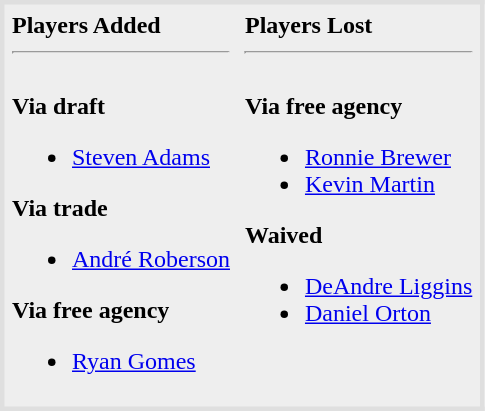<table style="border-collapse:collapse; background-color:#eeeeee" bordercolor="#DFDFDF" cellpadding="5">
<tr>
<td valign="top"><strong>Players Added</strong> <hr><br><strong>Via draft</strong><ul><li><a href='#'>Steven Adams</a></li></ul><strong>Via trade</strong><ul><li><a href='#'>André Roberson</a><br></li></ul><strong>Via free agency</strong><ul><li><a href='#'>Ryan Gomes</a></li></ul></td>
<td valign="top"><strong>Players Lost</strong> <hr><br>
<strong>Via free agency</strong><ul><li><a href='#'>Ronnie Brewer</a></li><li><a href='#'>Kevin Martin</a></li></ul>
<strong>Waived</strong><ul><li><a href='#'>DeAndre Liggins</a></li><li><a href='#'>Daniel Orton</a></li></ul></td>
</tr>
</table>
